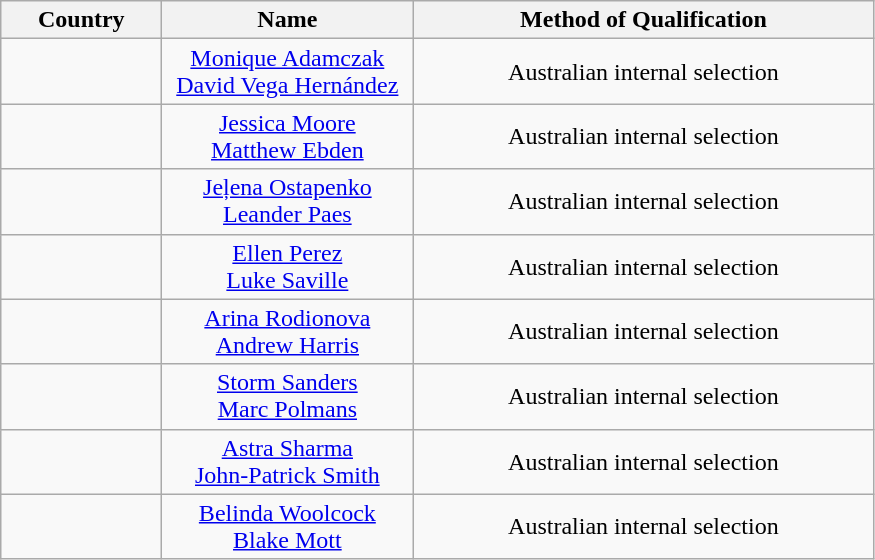<table class="wikitable" style="text-align: center;">
<tr>
<th style="width:100px;">Country</th>
<th width=160>Name</th>
<th width=300>Method of Qualification</th>
</tr>
<tr>
<td> <br> </td>
<td><a href='#'>Monique Adamczak</a><br><a href='#'>David Vega Hernández</a></td>
<td>Australian internal selection</td>
</tr>
<tr>
<td> <br> </td>
<td><a href='#'>Jessica Moore</a><br><a href='#'>Matthew Ebden</a></td>
<td>Australian internal selection</td>
</tr>
<tr>
<td> <br> </td>
<td><a href='#'>Jeļena Ostapenko</a><br><a href='#'>Leander Paes</a></td>
<td>Australian internal selection</td>
</tr>
<tr>
<td> <br> </td>
<td><a href='#'>Ellen Perez</a><br><a href='#'>Luke Saville</a></td>
<td>Australian internal selection</td>
</tr>
<tr>
<td> <br> </td>
<td><a href='#'>Arina Rodionova</a><br><a href='#'>Andrew Harris</a></td>
<td>Australian internal selection</td>
</tr>
<tr>
<td> <br> </td>
<td><a href='#'>Storm Sanders</a><br><a href='#'>Marc Polmans</a></td>
<td>Australian internal selection</td>
</tr>
<tr>
<td> <br> </td>
<td><a href='#'>Astra Sharma</a><br><a href='#'>John-Patrick Smith</a></td>
<td>Australian internal selection</td>
</tr>
<tr>
<td> <br> </td>
<td><a href='#'>Belinda Woolcock</a><br><a href='#'>Blake Mott</a></td>
<td>Australian internal selection</td>
</tr>
</table>
